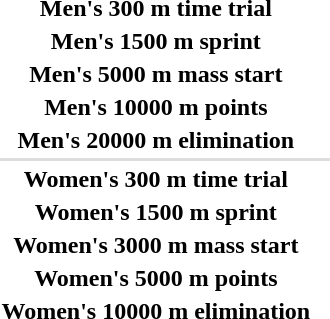<table>
<tr>
<th scope="row">Men's 300 m time trial</th>
<td></td>
<td></td>
<td></td>
</tr>
<tr>
<th scope="row">Men's 1500 m sprint</th>
<td></td>
<td></td>
<td></td>
</tr>
<tr>
<th scope="row">Men's 5000 m mass start</th>
<td></td>
<td></td>
<td></td>
</tr>
<tr>
<th scope="row">Men's 10000 m points</th>
<td></td>
<td></td>
<td></td>
</tr>
<tr>
<th scope="row">Men's 20000 m elimination</th>
<td></td>
<td></td>
<td></td>
</tr>
<tr bgcolor=#DDDDDD>
<td colspan=4></td>
</tr>
<tr>
<th scope="row">Women's 300 m time trial</th>
<td></td>
<td></td>
<td></td>
</tr>
<tr>
<th scope="row">Women's 1500 m sprint</th>
<td></td>
<td></td>
<td></td>
</tr>
<tr>
<th scope="row">Women's 3000 m mass start</th>
<td></td>
<td></td>
<td></td>
</tr>
<tr>
<th scope="row">Women's 5000 m points</th>
<td></td>
<td></td>
<td></td>
</tr>
<tr>
<th scope="row">Women's 10000 m elimination</th>
<td></td>
<td></td>
<td></td>
</tr>
</table>
